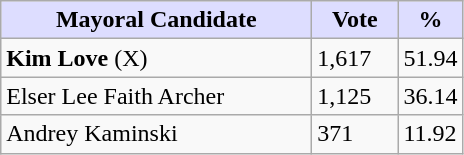<table class="wikitable">
<tr>
<th style="background:#ddf; width:200px;">Mayoral Candidate</th>
<th style="background:#ddf; width:50px;">Vote</th>
<th style="background:#ddf; width:30px;">%</th>
</tr>
<tr>
<td><strong>Kim Love</strong> (X)</td>
<td>1,617</td>
<td>51.94</td>
</tr>
<tr>
<td>Elser Lee Faith Archer</td>
<td>1,125</td>
<td>36.14</td>
</tr>
<tr>
<td>Andrey Kaminski</td>
<td>371</td>
<td>11.92</td>
</tr>
</table>
